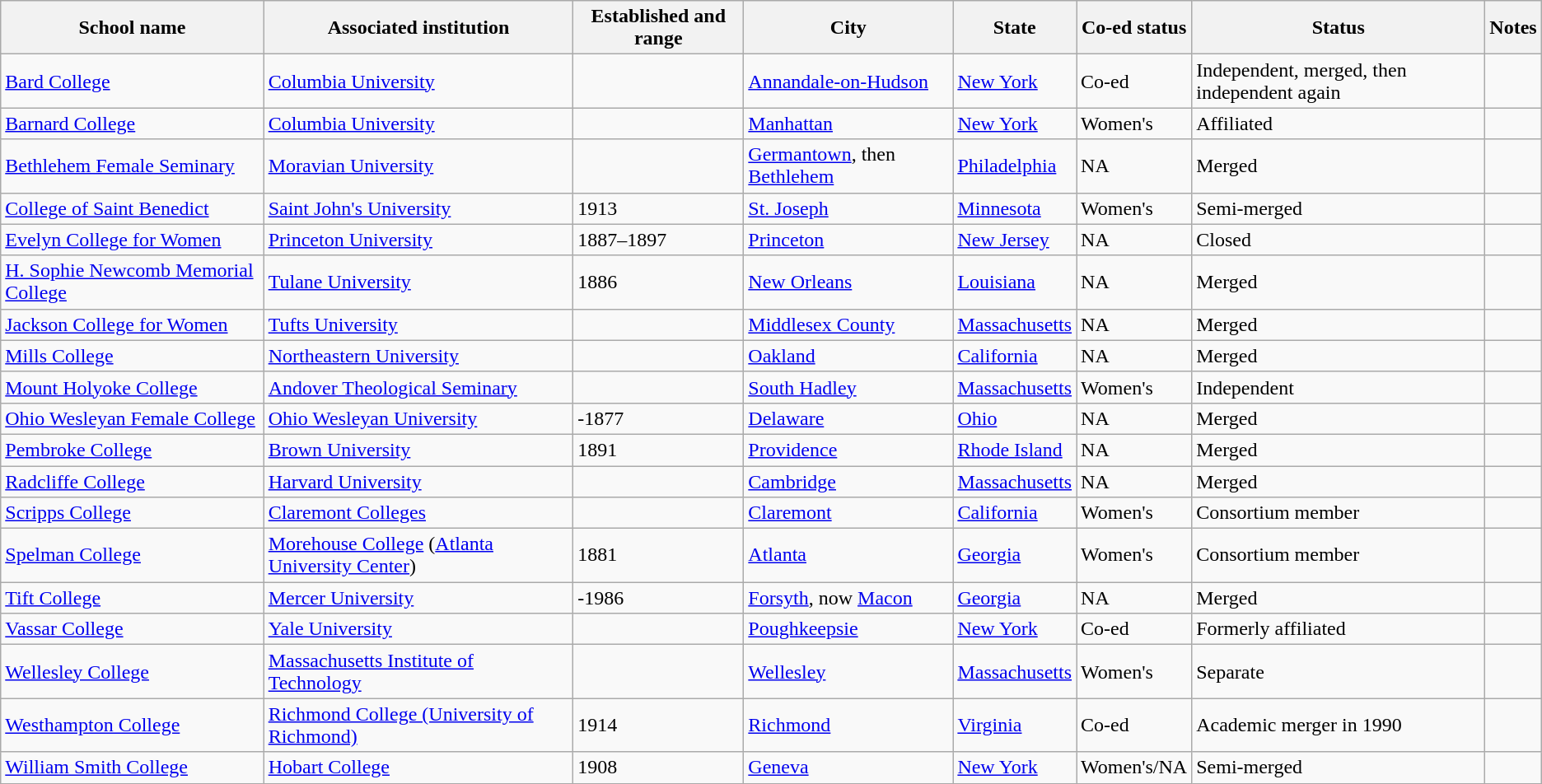<table class="sortable wikitable">
<tr --->
<th>School name</th>
<th>Associated institution</th>
<th>Established and range</th>
<th>City</th>
<th>State</th>
<th>Co-ed status</th>
<th>Status</th>
<th>Notes</th>
</tr>
<tr --->
<td><a href='#'>Bard College</a></td>
<td><a href='#'>Columbia University</a></td>
<td></td>
<td><a href='#'>Annandale-on-Hudson</a></td>
<td><a href='#'>New York</a></td>
<td>Co-ed</td>
<td>Independent, merged, then independent again</td>
<td></td>
</tr>
<tr --->
<td><a href='#'>Barnard College</a></td>
<td><a href='#'>Columbia University</a></td>
<td></td>
<td><a href='#'>Manhattan</a></td>
<td><a href='#'>New York</a></td>
<td>Women's</td>
<td>Affiliated</td>
<td></td>
</tr>
<tr --->
<td><a href='#'>Bethlehem Female Seminary</a></td>
<td><a href='#'>Moravian University</a></td>
<td></td>
<td><a href='#'>Germantown</a>, then <a href='#'>Bethlehem</a></td>
<td><a href='#'>Philadelphia</a></td>
<td>NA</td>
<td>Merged</td>
<td></td>
</tr>
<tr>
<td><a href='#'>College of Saint Benedict</a></td>
<td><a href='#'>Saint John's University</a></td>
<td>1913</td>
<td><a href='#'>St. Joseph</a></td>
<td><a href='#'>Minnesota</a></td>
<td>Women's</td>
<td>Semi-merged</td>
<td></td>
</tr>
<tr>
<td><a href='#'>Evelyn College for Women</a></td>
<td><a href='#'>Princeton University</a></td>
<td>1887–1897</td>
<td><a href='#'>Princeton</a></td>
<td><a href='#'>New Jersey</a></td>
<td>NA</td>
<td>Closed</td>
<td></td>
</tr>
<tr>
<td><a href='#'>H. Sophie Newcomb Memorial College</a></td>
<td><a href='#'>Tulane University</a></td>
<td>1886</td>
<td><a href='#'>New Orleans</a></td>
<td><a href='#'>Louisiana</a></td>
<td>NA</td>
<td>Merged</td>
<td></td>
</tr>
<tr --->
<td><a href='#'>Jackson College for Women</a></td>
<td><a href='#'>Tufts University</a></td>
<td></td>
<td><a href='#'>Middlesex County</a></td>
<td><a href='#'>Massachusetts</a></td>
<td>NA</td>
<td>Merged</td>
<td></td>
</tr>
<tr --->
<td><a href='#'>Mills College</a></td>
<td><a href='#'>Northeastern University</a></td>
<td></td>
<td><a href='#'>Oakland</a></td>
<td><a href='#'>California</a></td>
<td>NA</td>
<td>Merged</td>
<td></td>
</tr>
<tr --->
<td><a href='#'>Mount Holyoke College</a></td>
<td><a href='#'>Andover Theological Seminary</a></td>
<td></td>
<td><a href='#'>South Hadley</a></td>
<td><a href='#'>Massachusetts</a></td>
<td>Women's</td>
<td>Independent</td>
<td></td>
</tr>
<tr --->
<td><a href='#'>Ohio Wesleyan Female College</a></td>
<td><a href='#'>Ohio Wesleyan University</a></td>
<td>-1877</td>
<td><a href='#'>Delaware</a></td>
<td><a href='#'>Ohio</a></td>
<td>NA</td>
<td>Merged</td>
<td></td>
</tr>
<tr>
<td><a href='#'>Pembroke College</a></td>
<td><a href='#'>Brown University</a></td>
<td>1891</td>
<td><a href='#'>Providence</a></td>
<td><a href='#'>Rhode Island</a></td>
<td>NA</td>
<td>Merged</td>
<td></td>
</tr>
<tr --->
<td><a href='#'>Radcliffe College</a></td>
<td><a href='#'>Harvard University</a></td>
<td></td>
<td><a href='#'>Cambridge</a></td>
<td><a href='#'>Massachusetts</a></td>
<td>NA</td>
<td>Merged</td>
<td></td>
</tr>
<tr --->
<td><a href='#'>Scripps College</a></td>
<td><a href='#'>Claremont Colleges</a></td>
<td></td>
<td><a href='#'>Claremont</a></td>
<td><a href='#'>California</a></td>
<td>Women's</td>
<td>Consortium member</td>
<td></td>
</tr>
<tr>
<td><a href='#'>Spelman College</a></td>
<td><a href='#'>Morehouse College</a> (<a href='#'>Atlanta University Center</a>)</td>
<td>1881</td>
<td><a href='#'>Atlanta</a></td>
<td><a href='#'>Georgia</a></td>
<td>Women's</td>
<td>Consortium member</td>
<td></td>
</tr>
<tr --->
<td><a href='#'>Tift College</a></td>
<td><a href='#'>Mercer University</a></td>
<td>-1986</td>
<td><a href='#'>Forsyth</a>, now <a href='#'>Macon</a></td>
<td><a href='#'>Georgia</a></td>
<td>NA</td>
<td>Merged</td>
<td></td>
</tr>
<tr --->
<td><a href='#'>Vassar College</a></td>
<td><a href='#'>Yale University</a></td>
<td></td>
<td><a href='#'>Poughkeepsie</a></td>
<td><a href='#'>New York</a></td>
<td>Co-ed</td>
<td>Formerly affiliated</td>
<td></td>
</tr>
<tr --->
<td><a href='#'>Wellesley College</a></td>
<td><a href='#'>Massachusetts Institute of Technology</a></td>
<td></td>
<td><a href='#'>Wellesley</a></td>
<td><a href='#'>Massachusetts</a></td>
<td>Women's</td>
<td>Separate</td>
<td></td>
</tr>
<tr>
<td><a href='#'>Westhampton College</a></td>
<td><a href='#'>Richmond College (University of Richmond)</a></td>
<td>1914</td>
<td><a href='#'>Richmond</a></td>
<td><a href='#'>Virginia</a></td>
<td>Co-ed</td>
<td>Academic merger in 1990</td>
<td></td>
</tr>
<tr>
<td><a href='#'>William Smith College</a></td>
<td><a href='#'>Hobart College</a></td>
<td>1908</td>
<td><a href='#'>Geneva</a></td>
<td><a href='#'>New York</a></td>
<td>Women's/NA</td>
<td>Semi-merged</td>
<td></td>
</tr>
</table>
